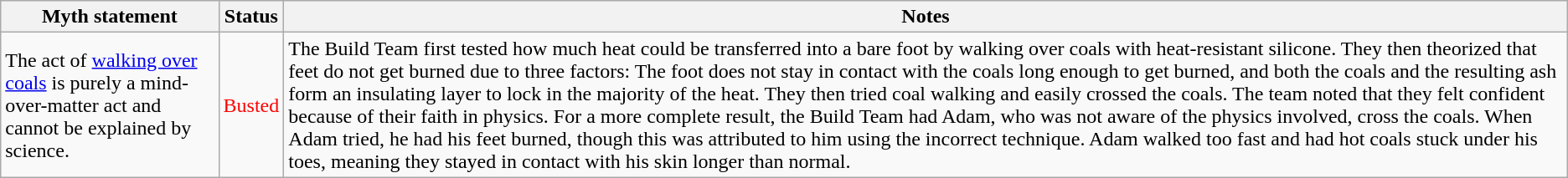<table class="wikitable plainrowheaders">
<tr>
<th>Myth statement</th>
<th>Status</th>
<th>Notes</th>
</tr>
<tr>
<td>The act of <a href='#'>walking over coals</a> is purely a mind-over-matter act and cannot be explained by science.</td>
<td style="color:red">Busted</td>
<td>The Build Team first tested how much heat could be transferred into a bare foot by walking over coals with heat-resistant silicone. They then theorized that feet do not get burned due to three factors: The foot does not stay in contact with the coals long enough to get burned, and both the coals and the resulting ash form an insulating layer to lock in the majority of the heat. They then tried coal walking and easily crossed the coals. The team noted that they felt confident because of their faith in physics. For a more complete result, the Build Team had Adam, who was not aware of the physics involved, cross the coals. When Adam tried, he had his feet burned, though this was attributed to him using the incorrect technique. Adam walked too fast and had hot coals stuck under his toes, meaning they stayed in contact with his skin longer than normal.</td>
</tr>
</table>
